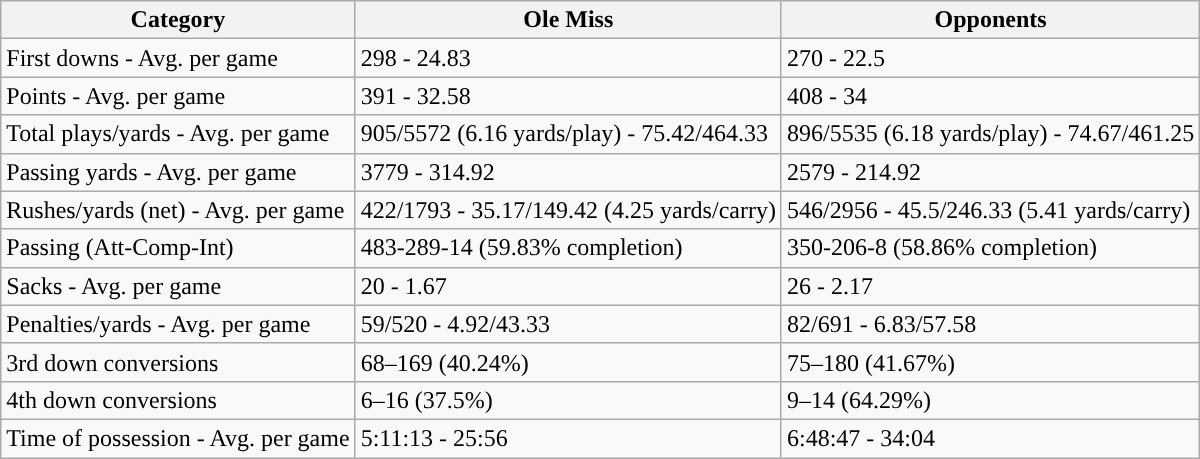<table class="wikitable" style="float: left;">
<tr>
<th>Category</th>
<th>Ole Miss</th>
<th>Opponents</th>
</tr>
<tr>
<td>First downs - Avg. per game</td>
<td>298 - 24.83</td>
<td>270 - 22.5</td>
</tr>
<tr>
<td>Points - Avg. per game</td>
<td>391 - 32.58</td>
<td>408 - 34</td>
</tr>
<tr>
<td>Total plays/yards - Avg. per game</td>
<td>905/5572 (6.16 yards/play) - 75.42/464.33</td>
<td>896/5535 (6.18 yards/play) - 74.67/461.25</td>
</tr>
<tr>
<td>Passing yards - Avg. per game</td>
<td>3779 - 314.92</td>
<td>2579 - 214.92</td>
</tr>
<tr>
<td>Rushes/yards (net) - Avg. per game</td>
<td>422/1793 - 35.17/149.42 (4.25 yards/carry)</td>
<td>546/2956 - 45.5/246.33 (5.41 yards/carry)</td>
</tr>
<tr>
<td>Passing (Att-Comp-Int)</td>
<td>483-289-14 (59.83% completion)</td>
<td>350-206-8 (58.86% completion)</td>
</tr>
<tr>
<td>Sacks - Avg. per game</td>
<td>20 - 1.67</td>
<td>26 - 2.17</td>
</tr>
<tr>
<td>Penalties/yards - Avg. per game</td>
<td>59/520 - 4.92/43.33</td>
<td>82/691 - 6.83/57.58</td>
</tr>
<tr>
<td>3rd down conversions</td>
<td>68–169 (40.24%)</td>
<td>75–180 (41.67%)</td>
</tr>
<tr>
<td>4th down conversions</td>
<td>6–16 (37.5%)</td>
<td>9–14 (64.29%)</td>
</tr>
<tr>
<td>Time of possession - Avg. per game</td>
<td>5:11:13 - 25:56</td>
<td>6:48:47 - 34:04</td>
</tr>
</table>
